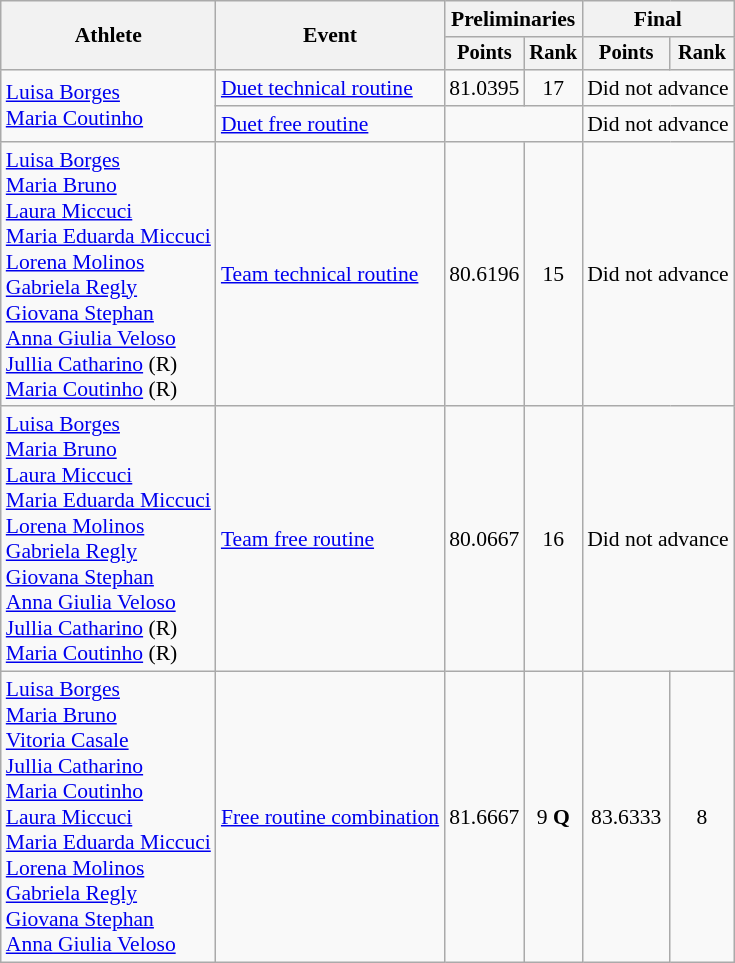<table class=wikitable style="font-size:90%">
<tr>
<th rowspan="2">Athlete</th>
<th rowspan="2">Event</th>
<th colspan="2">Preliminaries</th>
<th colspan="2">Final</th>
</tr>
<tr style="font-size:95%">
<th>Points</th>
<th>Rank</th>
<th>Points</th>
<th>Rank</th>
</tr>
<tr align=center>
<td align=left rowspan=2><a href='#'>Luisa Borges</a><br><a href='#'>Maria Coutinho</a></td>
<td align=left><a href='#'>Duet technical routine</a></td>
<td>81.0395</td>
<td>17</td>
<td colspan=2>Did not advance</td>
</tr>
<tr align=center>
<td align=left><a href='#'>Duet free routine</a></td>
<td colspan=2></td>
<td colspan=2>Did not advance</td>
</tr>
<tr align=center>
<td align=left><a href='#'>Luisa Borges</a><br><a href='#'>Maria Bruno</a><br><a href='#'>Laura Miccuci</a><br><a href='#'>Maria Eduarda Miccuci</a><br><a href='#'>Lorena Molinos</a><br><a href='#'>Gabriela Regly</a><br><a href='#'>Giovana Stephan</a><br><a href='#'>Anna Giulia Veloso</a><br><a href='#'>Jullia Catharino</a> (R)<br><a href='#'>Maria Coutinho</a> (R)</td>
<td align=left><a href='#'>Team technical routine</a></td>
<td>80.6196</td>
<td>15</td>
<td colspan=2>Did not advance</td>
</tr>
<tr align=center>
<td align=left><a href='#'>Luisa Borges</a><br><a href='#'>Maria Bruno</a><br><a href='#'>Laura Miccuci</a><br><a href='#'>Maria Eduarda Miccuci</a><br><a href='#'>Lorena Molinos</a><br><a href='#'>Gabriela Regly</a><br><a href='#'>Giovana Stephan</a><br><a href='#'>Anna Giulia Veloso</a><br><a href='#'>Jullia Catharino</a> (R)<br><a href='#'>Maria Coutinho</a> (R)</td>
<td align=left><a href='#'>Team free routine</a></td>
<td>80.0667</td>
<td>16</td>
<td colspan=2>Did not advance</td>
</tr>
<tr align=center>
<td align=left><a href='#'>Luisa Borges</a><br><a href='#'>Maria Bruno</a><br><a href='#'>Vitoria Casale</a><br><a href='#'>Jullia Catharino</a><br><a href='#'>Maria Coutinho</a><br><a href='#'>Laura Miccuci</a><br><a href='#'>Maria Eduarda Miccuci</a><br><a href='#'>Lorena Molinos</a><br><a href='#'>Gabriela Regly</a><br><a href='#'>Giovana Stephan</a><br><a href='#'>Anna Giulia Veloso</a></td>
<td align=left><a href='#'>Free routine combination</a></td>
<td>81.6667</td>
<td>9 <strong>Q</strong></td>
<td>83.6333</td>
<td>8</td>
</tr>
</table>
